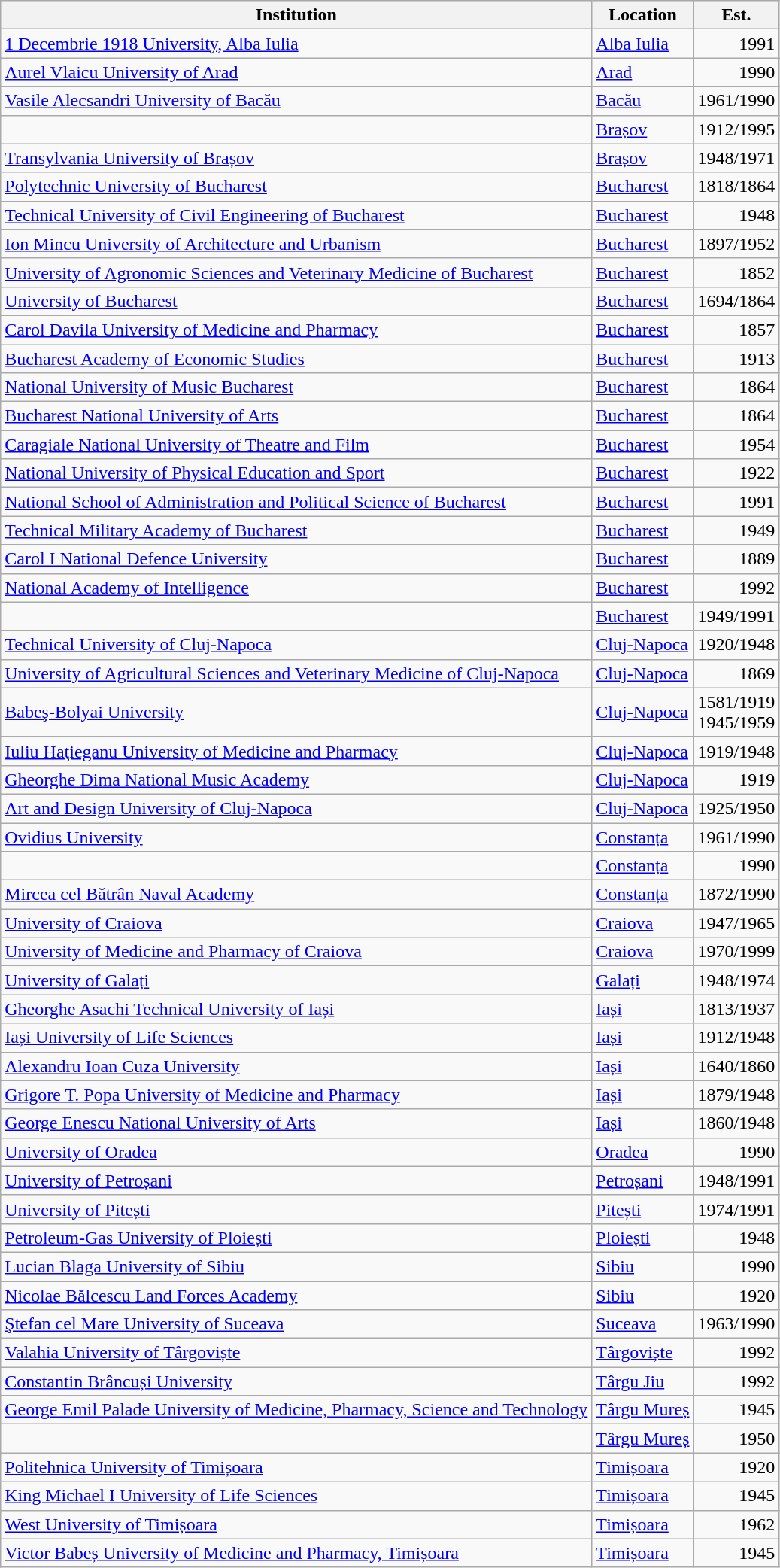<table class="wikitable sortable" style="text-align: right;">
<tr bgcolor="#efefef">
<th>Institution</th>
<th>Location</th>
<th>Est.</th>
</tr>
<tr>
<td align="left"><a href='#'>1 Decembrie 1918 University, Alba Iulia</a></td>
<td align="left"><a href='#'>Alba Iulia</a></td>
<td>1991</td>
</tr>
<tr>
<td align="left"><a href='#'>Aurel Vlaicu University of Arad</a></td>
<td align="left"><a href='#'>Arad</a></td>
<td>1990</td>
</tr>
<tr>
<td align="left"><a href='#'>Vasile Alecsandri University of Bacău</a></td>
<td align="left"><a href='#'>Bacău</a></td>
<td>1961/1990</td>
</tr>
<tr>
<td align="left"></td>
<td align="left"><a href='#'>Brașov</a></td>
<td>1912/1995</td>
</tr>
<tr>
<td align="left"><a href='#'>Transylvania University of Brașov</a></td>
<td align="left"><a href='#'>Brașov</a></td>
<td>1948/1971</td>
</tr>
<tr>
<td align="left"><a href='#'>Polytechnic University of Bucharest</a></td>
<td align="left"><a href='#'>Bucharest</a></td>
<td>1818/1864</td>
</tr>
<tr>
<td align="left"><a href='#'>Technical University of Civil Engineering of Bucharest</a></td>
<td align="left"><a href='#'>Bucharest</a></td>
<td>1948</td>
</tr>
<tr>
<td align="left"><a href='#'>Ion Mincu University of Architecture and Urbanism</a></td>
<td align="left"><a href='#'>Bucharest</a></td>
<td>1897/1952</td>
</tr>
<tr>
<td align="left"><a href='#'>University of Agronomic Sciences and Veterinary Medicine of Bucharest</a></td>
<td align="left"><a href='#'>Bucharest</a></td>
<td>1852</td>
</tr>
<tr>
<td align="left"><a href='#'>University of Bucharest</a></td>
<td align="left"><a href='#'>Bucharest</a></td>
<td>1694/1864</td>
</tr>
<tr>
<td align="left"><a href='#'>Carol Davila University of Medicine and Pharmacy</a></td>
<td align="left"><a href='#'>Bucharest</a></td>
<td>1857</td>
</tr>
<tr>
<td align="left"><a href='#'>Bucharest Academy of Economic Studies</a></td>
<td align="left"><a href='#'>Bucharest</a></td>
<td>1913</td>
</tr>
<tr>
<td align="left"><a href='#'>National University of Music Bucharest</a></td>
<td align="left"><a href='#'>Bucharest</a></td>
<td>1864</td>
</tr>
<tr>
<td align="left"><a href='#'>Bucharest National University of Arts</a></td>
<td align="left"><a href='#'>Bucharest</a></td>
<td>1864</td>
</tr>
<tr>
<td align="left"><a href='#'>Caragiale National University of Theatre and Film</a></td>
<td align="left"><a href='#'>Bucharest</a></td>
<td>1954</td>
</tr>
<tr>
<td align="left"><a href='#'>National University of Physical Education and Sport</a></td>
<td align="left"><a href='#'>Bucharest</a></td>
<td>1922</td>
</tr>
<tr>
<td align="left"><a href='#'>National School of Administration and Political Science of Bucharest</a></td>
<td align="left"><a href='#'>Bucharest</a></td>
<td>1991</td>
</tr>
<tr>
<td align="left"><a href='#'>Technical Military Academy of Bucharest</a></td>
<td align="left"><a href='#'>Bucharest</a></td>
<td>1949</td>
</tr>
<tr>
<td align="left"><a href='#'>Carol I National Defence University</a></td>
<td align="left"><a href='#'>Bucharest</a></td>
<td>1889</td>
</tr>
<tr>
<td align="left"><a href='#'>National Academy of Intelligence</a></td>
<td align="left"><a href='#'>Bucharest</a></td>
<td>1992</td>
</tr>
<tr>
<td align="left"></td>
<td align="left"><a href='#'>Bucharest</a></td>
<td>1949/1991</td>
</tr>
<tr>
<td align="left"><a href='#'>Technical University of Cluj-Napoca</a></td>
<td align="left"><a href='#'>Cluj-Napoca</a></td>
<td>1920/1948</td>
</tr>
<tr>
<td align="left"><a href='#'>University of Agricultural Sciences and Veterinary Medicine of Cluj-Napoca</a></td>
<td align="left"><a href='#'>Cluj-Napoca</a></td>
<td>1869</td>
</tr>
<tr>
<td align="left"><a href='#'>Babeş-Bolyai University</a></td>
<td align="left"><a href='#'>Cluj-Napoca</a></td>
<td>1581/1919<br>1945/1959</td>
</tr>
<tr>
<td align="left"><a href='#'>Iuliu Haţieganu University of Medicine and Pharmacy</a></td>
<td align="left"><a href='#'>Cluj-Napoca</a></td>
<td>1919/1948</td>
</tr>
<tr>
<td align="left"><a href='#'>Gheorghe Dima National Music Academy</a></td>
<td align="left"><a href='#'>Cluj-Napoca</a></td>
<td>1919</td>
</tr>
<tr>
<td align="left"><a href='#'>Art and Design University of Cluj-Napoca</a></td>
<td align="left"><a href='#'>Cluj-Napoca</a></td>
<td>1925/1950</td>
</tr>
<tr>
<td align="left"><a href='#'>Ovidius University</a></td>
<td align="left"><a href='#'>Constanța</a></td>
<td>1961/1990</td>
</tr>
<tr>
<td align="left"></td>
<td align="left"><a href='#'>Constanța</a></td>
<td>1990</td>
</tr>
<tr>
<td align="left"><a href='#'>Mircea cel Bătrân Naval Academy</a></td>
<td align="left"><a href='#'>Constanța</a></td>
<td>1872/1990</td>
</tr>
<tr>
<td align="left"><a href='#'>University of Craiova</a></td>
<td align="left"><a href='#'>Craiova</a></td>
<td>1947/1965</td>
</tr>
<tr>
<td align="left"><a href='#'>University of Medicine and Pharmacy of Craiova</a></td>
<td align="left"><a href='#'>Craiova</a></td>
<td>1970/1999</td>
</tr>
<tr>
<td align="left"><a href='#'>University of Galați</a></td>
<td align="left"><a href='#'>Galați</a></td>
<td>1948/1974</td>
</tr>
<tr>
<td align="left"><a href='#'>Gheorghe Asachi Technical University of Iași</a></td>
<td align="left"><a href='#'>Iași</a></td>
<td>1813/1937</td>
</tr>
<tr>
<td align="left"><a href='#'>Iași University of Life Sciences</a></td>
<td align="left"><a href='#'>Iași</a></td>
<td>1912/1948</td>
</tr>
<tr>
<td align="left"><a href='#'>Alexandru Ioan Cuza University</a></td>
<td align="left"><a href='#'>Iași</a></td>
<td>1640/1860</td>
</tr>
<tr>
<td align="left"><a href='#'>Grigore T. Popa University of Medicine and Pharmacy</a></td>
<td align="left"><a href='#'>Iași</a></td>
<td>1879/1948</td>
</tr>
<tr>
<td align="left"><a href='#'>George Enescu National University of Arts</a></td>
<td align="left"><a href='#'>Iași</a></td>
<td>1860/1948</td>
</tr>
<tr>
<td align="left"><a href='#'>University of Oradea</a></td>
<td align="left"><a href='#'>Oradea</a></td>
<td>1990</td>
</tr>
<tr>
<td align="left"><a href='#'>University of Petroșani</a></td>
<td align="left"><a href='#'>Petroșani</a></td>
<td>1948/1991</td>
</tr>
<tr>
<td align="left"><a href='#'>University of Pitești</a></td>
<td align="left"><a href='#'>Pitești</a></td>
<td>1974/1991</td>
</tr>
<tr>
<td align="left"><a href='#'>Petroleum-Gas University of Ploiești</a></td>
<td align="left"><a href='#'>Ploiești</a></td>
<td>1948</td>
</tr>
<tr>
<td align="left"><a href='#'>Lucian Blaga University of Sibiu</a></td>
<td align="left"><a href='#'>Sibiu</a></td>
<td>1990</td>
</tr>
<tr>
<td align="left"><a href='#'>Nicolae Bălcescu Land Forces Academy</a></td>
<td align="left"><a href='#'>Sibiu</a></td>
<td>1920</td>
</tr>
<tr>
<td align="left"><a href='#'>Ştefan cel Mare University of Suceava</a></td>
<td align="left"><a href='#'>Suceava</a></td>
<td>1963/1990</td>
</tr>
<tr>
<td align="left"><a href='#'>Valahia University of Târgoviște</a></td>
<td align="left"><a href='#'>Târgoviște</a></td>
<td>1992</td>
</tr>
<tr>
<td align="left"><a href='#'>Constantin Brâncuși University</a></td>
<td align="left"><a href='#'>Târgu Jiu</a></td>
<td>1992</td>
</tr>
<tr>
<td align="left"><a href='#'>George Emil Palade University of Medicine, Pharmacy, Science and Technology</a></td>
<td align="left"><a href='#'>Târgu Mureș</a></td>
<td>1945</td>
</tr>
<tr>
<td align="left"></td>
<td align="left"><a href='#'>Târgu Mureș</a></td>
<td>1950</td>
</tr>
<tr>
<td align="left"><a href='#'>Politehnica University of Timișoara</a></td>
<td align="left"><a href='#'>Timișoara</a></td>
<td>1920</td>
</tr>
<tr>
<td align="left"><a href='#'>King Michael I University of Life Sciences</a></td>
<td align="left"><a href='#'>Timișoara</a></td>
<td>1945</td>
</tr>
<tr>
<td align="left"><a href='#'>West University of Timișoara</a></td>
<td align="left"><a href='#'>Timișoara</a></td>
<td>1962</td>
</tr>
<tr>
<td align="left"><a href='#'>Victor Babeș University of Medicine and Pharmacy, Timișoara</a></td>
<td align="left"><a href='#'>Timișoara</a></td>
<td>1945</td>
</tr>
</table>
